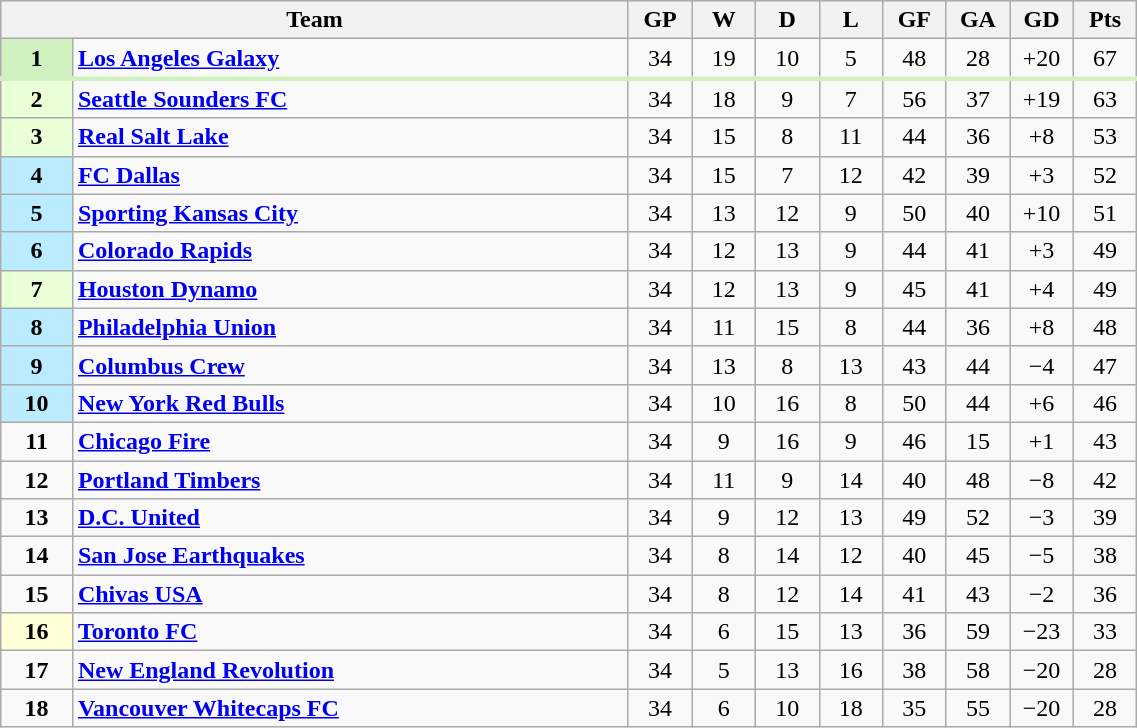<table class="wikitable" width=60% style="text-align:center">
<tr>
<th colspan=2><strong>Team</strong></th>
<th width="35">GP</th>
<th width="35">W</th>
<th width="35">D</th>
<th width="35">L</th>
<th width="35">GF</th>
<th width="35">GA</th>
<th width="35">GD</th>
<th width="35">Pts</th>
</tr>
<tr style="border-bottom:3px solid #D0F0C0">
<td bgcolor=#D0F0C0><strong>1</strong></td>
<td align=left><strong><a href='#'>Los Angeles Galaxy</a></strong></td>
<td>34</td>
<td>19</td>
<td>10</td>
<td>5</td>
<td>48</td>
<td>28</td>
<td>+20</td>
<td>67</td>
</tr>
<tr>
<td bgcolor=#E8FFD8><strong>2</strong></td>
<td align=left><strong><a href='#'>Seattle Sounders FC</a></strong></td>
<td>34</td>
<td>18</td>
<td>9</td>
<td>7</td>
<td>56</td>
<td>37</td>
<td>+19</td>
<td>63</td>
</tr>
<tr>
<td bgcolor=#E8FFD8><strong>3</strong></td>
<td align=left><strong><a href='#'>Real Salt Lake</a></strong></td>
<td>34</td>
<td>15</td>
<td>8</td>
<td>11</td>
<td>44</td>
<td>36</td>
<td>+8</td>
<td>53</td>
</tr>
<tr>
<td bgcolor=#BBEBFF><strong>4</strong></td>
<td align=left><strong><a href='#'>FC Dallas</a></strong></td>
<td>34</td>
<td>15</td>
<td>7</td>
<td>12</td>
<td>42</td>
<td>39</td>
<td>+3</td>
<td>52</td>
</tr>
<tr>
<td bgcolor=#BBEBFF><strong>5</strong></td>
<td align=left><strong><a href='#'>Sporting Kansas City</a></strong></td>
<td>34</td>
<td>13</td>
<td>12</td>
<td>9</td>
<td>50</td>
<td>40</td>
<td>+10</td>
<td>51</td>
</tr>
<tr>
<td bgcolor=#BBEBFF><strong>6</strong></td>
<td align=left><strong><a href='#'>Colorado Rapids</a></strong></td>
<td>34</td>
<td>12</td>
<td>13</td>
<td>9</td>
<td>44</td>
<td>41</td>
<td>+3</td>
<td>49</td>
</tr>
<tr>
<td bgcolor=#E8FFD8><strong>7</strong></td>
<td align=left><strong><a href='#'>Houston Dynamo</a></strong></td>
<td>34</td>
<td>12</td>
<td>13</td>
<td>9</td>
<td>45</td>
<td>41</td>
<td>+4</td>
<td>49</td>
</tr>
<tr>
<td bgcolor=#BBEBFF><strong>8</strong></td>
<td align=left><strong><a href='#'>Philadelphia Union</a></strong></td>
<td>34</td>
<td>11</td>
<td>15</td>
<td>8</td>
<td>44</td>
<td>36</td>
<td>+8</td>
<td>48</td>
</tr>
<tr>
<td bgcolor=#BBEBFF><strong>9</strong></td>
<td align=left><strong><a href='#'>Columbus Crew</a></strong></td>
<td>34</td>
<td>13</td>
<td>8</td>
<td>13</td>
<td>43</td>
<td>44</td>
<td>−4</td>
<td>47</td>
</tr>
<tr>
<td bgcolor=#BBEBFF><strong>10</strong></td>
<td align=left><strong><a href='#'>New York Red Bulls</a></strong></td>
<td>34</td>
<td>10</td>
<td>16</td>
<td>8</td>
<td>50</td>
<td>44</td>
<td>+6</td>
<td>46</td>
</tr>
<tr>
<td><strong>11</strong></td>
<td align=left><strong><a href='#'>Chicago Fire</a></strong></td>
<td>34</td>
<td>9</td>
<td>16</td>
<td>9</td>
<td>46</td>
<td>15</td>
<td>+1</td>
<td>43</td>
</tr>
<tr>
<td><strong>12</strong></td>
<td align=left><strong><a href='#'>Portland Timbers</a></strong></td>
<td>34</td>
<td>11</td>
<td>9</td>
<td>14</td>
<td>40</td>
<td>48</td>
<td>−8</td>
<td>42</td>
</tr>
<tr>
<td><strong>13</strong></td>
<td align=left><strong><a href='#'>D.C. United</a></strong></td>
<td>34</td>
<td>9</td>
<td>12</td>
<td>13</td>
<td>49</td>
<td>52</td>
<td>−3</td>
<td>39</td>
</tr>
<tr>
<td><strong>14</strong></td>
<td align=left><strong><a href='#'>San Jose Earthquakes</a></strong></td>
<td>34</td>
<td>8</td>
<td>14</td>
<td>12</td>
<td>40</td>
<td>45</td>
<td>−5</td>
<td>38</td>
</tr>
<tr>
<td><strong>15</strong></td>
<td align=left><strong><a href='#'>Chivas USA</a></strong></td>
<td>34</td>
<td>8</td>
<td>12</td>
<td>14</td>
<td>41</td>
<td>43</td>
<td>−2</td>
<td>36</td>
</tr>
<tr>
<td bgcolor=#FFFFD8><strong>16</strong></td>
<td align=left><strong><a href='#'>Toronto FC</a></strong></td>
<td>34</td>
<td>6</td>
<td>15</td>
<td>13</td>
<td>36</td>
<td>59</td>
<td>−23</td>
<td>33</td>
</tr>
<tr>
<td><strong>17</strong></td>
<td align=left><strong><a href='#'>New England Revolution</a></strong></td>
<td>34</td>
<td>5</td>
<td>13</td>
<td>16</td>
<td>38</td>
<td>58</td>
<td>−20</td>
<td>28</td>
</tr>
<tr>
<td><strong>18</strong></td>
<td align=left><strong><a href='#'>Vancouver Whitecaps FC</a></strong></td>
<td>34</td>
<td>6</td>
<td>10</td>
<td>18</td>
<td>35</td>
<td>55</td>
<td>−20</td>
<td>28</td>
</tr>
</table>
